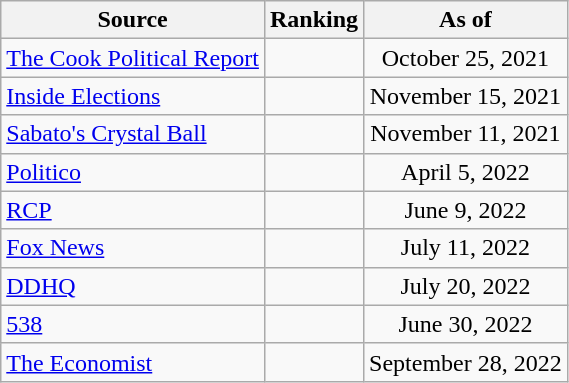<table class="wikitable" style="text-align:center">
<tr>
<th>Source</th>
<th>Ranking</th>
<th>As of</th>
</tr>
<tr>
<td align=left><a href='#'>The Cook Political Report</a></td>
<td></td>
<td>October 25, 2021</td>
</tr>
<tr>
<td align=left><a href='#'>Inside Elections</a></td>
<td></td>
<td>November 15, 2021</td>
</tr>
<tr>
<td align=left><a href='#'>Sabato's Crystal Ball</a></td>
<td></td>
<td>November 11, 2021</td>
</tr>
<tr>
<td align="left"><a href='#'>Politico</a></td>
<td></td>
<td>April 5, 2022</td>
</tr>
<tr>
<td align="left"><a href='#'>RCP</a></td>
<td></td>
<td>June 9, 2022</td>
</tr>
<tr>
<td align=left><a href='#'>Fox News</a></td>
<td></td>
<td>July 11, 2022</td>
</tr>
<tr>
<td align="left"><a href='#'>DDHQ</a></td>
<td></td>
<td>July 20, 2022</td>
</tr>
<tr>
<td align="left"><a href='#'>538</a></td>
<td></td>
<td>June 30, 2022</td>
</tr>
<tr>
<td align="left"><a href='#'>The Economist</a></td>
<td></td>
<td>September 28, 2022</td>
</tr>
</table>
